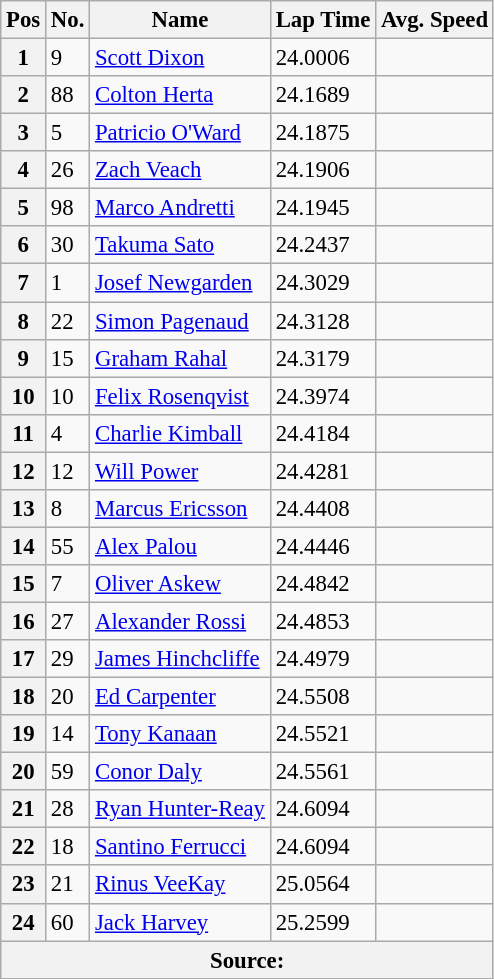<table class="wikitable sortable" style="text-align:left; font-size: 95%">
<tr>
<th>Pos</th>
<th>No.</th>
<th>Name</th>
<th>Lap Time</th>
<th>Avg. Speed</th>
</tr>
<tr>
<th>1</th>
<td>9</td>
<td> <a href='#'>Scott Dixon</a> <strong></strong></td>
<td>24.0006</td>
<td></td>
</tr>
<tr>
<th>2</th>
<td>88</td>
<td> <a href='#'>Colton Herta</a></td>
<td>24.1689</td>
<td></td>
</tr>
<tr>
<th>3</th>
<td>5</td>
<td> <a href='#'>Patricio O'Ward</a></td>
<td>24.1875</td>
<td></td>
</tr>
<tr>
<th>4</th>
<td>26</td>
<td> <a href='#'>Zach Veach</a></td>
<td>24.1906</td>
<td></td>
</tr>
<tr>
<th>5</th>
<td>98</td>
<td> <a href='#'>Marco Andretti</a></td>
<td>24.1945</td>
<td></td>
</tr>
<tr>
<th>6</th>
<td>30</td>
<td> <a href='#'>Takuma Sato</a></td>
<td>24.2437</td>
<td></td>
</tr>
<tr>
<th>7</th>
<td>1</td>
<td> <a href='#'>Josef Newgarden</a></td>
<td>24.3029</td>
<td></td>
</tr>
<tr>
<th>8</th>
<td>22</td>
<td> <a href='#'>Simon Pagenaud</a></td>
<td>24.3128</td>
<td></td>
</tr>
<tr>
<th>9</th>
<td>15</td>
<td> <a href='#'>Graham Rahal</a></td>
<td>24.3179</td>
<td></td>
</tr>
<tr>
<th>10</th>
<td>10</td>
<td> <a href='#'>Felix Rosenqvist</a></td>
<td>24.3974</td>
<td></td>
</tr>
<tr>
<th>11</th>
<td>4</td>
<td> <a href='#'>Charlie Kimball</a></td>
<td>24.4184</td>
<td></td>
</tr>
<tr>
<th>12</th>
<td>12</td>
<td> <a href='#'>Will Power</a></td>
<td>24.4281</td>
<td></td>
</tr>
<tr>
<th>13</th>
<td>8</td>
<td> <a href='#'>Marcus Ericsson</a></td>
<td>24.4408</td>
<td></td>
</tr>
<tr>
<th>14</th>
<td>55</td>
<td> <a href='#'>Alex Palou</a> <strong></strong></td>
<td>24.4446</td>
<td></td>
</tr>
<tr>
<th>15</th>
<td>7</td>
<td> <a href='#'>Oliver Askew</a> <strong></strong></td>
<td>24.4842</td>
<td></td>
</tr>
<tr>
<th>16</th>
<td>27</td>
<td> <a href='#'>Alexander Rossi</a></td>
<td>24.4853</td>
<td></td>
</tr>
<tr>
<th>17</th>
<td>29</td>
<td> <a href='#'>James Hinchcliffe</a></td>
<td>24.4979</td>
<td></td>
</tr>
<tr>
<th>18</th>
<td>20</td>
<td> <a href='#'>Ed Carpenter</a></td>
<td>24.5508</td>
<td></td>
</tr>
<tr>
<th>19</th>
<td>14</td>
<td> <a href='#'>Tony Kanaan</a></td>
<td>24.5521</td>
<td></td>
</tr>
<tr>
<th>20</th>
<td>59</td>
<td> <a href='#'>Conor Daly</a></td>
<td>24.5561</td>
<td></td>
</tr>
<tr>
<th>21</th>
<td>28</td>
<td nowrap> <a href='#'>Ryan Hunter-Reay</a></td>
<td>24.6094</td>
<td></td>
</tr>
<tr>
<th>22</th>
<td>18</td>
<td> <a href='#'>Santino Ferrucci</a></td>
<td>24.6094</td>
<td></td>
</tr>
<tr>
<th>23</th>
<td>21</td>
<td> <a href='#'>Rinus VeeKay</a> <strong></strong></td>
<td>25.0564</td>
<td></td>
</tr>
<tr>
<th>24</th>
<td>60</td>
<td> <a href='#'>Jack Harvey</a></td>
<td>25.2599</td>
<td></td>
</tr>
<tr>
<th colspan=5>Source:</th>
</tr>
</table>
